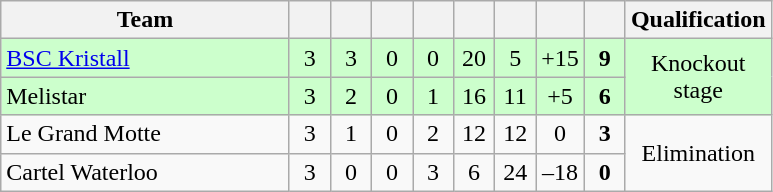<table class="wikitable" style="text-align: center;">
<tr>
<th width="185">Team</th>
<th width="20"></th>
<th width="20"></th>
<th width="20"></th>
<th width="20"></th>
<th width="20"></th>
<th width="20"></th>
<th width="20"></th>
<th width="20"></th>
<th width="20">Qualification</th>
</tr>
<tr bgcolor=#ccffcc>
<td align=left> <a href='#'>BSC Kristall</a></td>
<td>3</td>
<td>3</td>
<td>0</td>
<td>0</td>
<td>20</td>
<td>5</td>
<td>+15</td>
<td><strong>9</strong></td>
<td rowspan=2>Knockout stage</td>
</tr>
<tr bgcolor=#ccffcc>
<td align=left> Melistar</td>
<td>3</td>
<td>2</td>
<td>0</td>
<td>1</td>
<td>16</td>
<td>11</td>
<td>+5</td>
<td><strong>6</strong></td>
</tr>
<tr>
<td align=left> Le Grand Motte</td>
<td>3</td>
<td>1</td>
<td>0</td>
<td>2</td>
<td>12</td>
<td>12</td>
<td>0</td>
<td><strong>3</strong></td>
<td rowspan=2>Elimination</td>
</tr>
<tr>
<td align=left> Cartel Waterloo</td>
<td>3</td>
<td>0</td>
<td>0</td>
<td>3</td>
<td>6</td>
<td>24</td>
<td>–18</td>
<td><strong>0</strong></td>
</tr>
</table>
